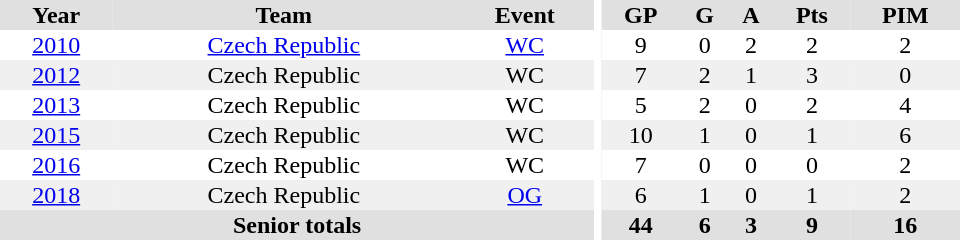<table border="0" cellpadding="1" cellspacing="0" ID="Table3" style="text-align:center; width:40em">
<tr ALIGN="center" bgcolor="#e0e0e0">
<th>Year</th>
<th>Team</th>
<th>Event</th>
<th rowspan="99" bgcolor="#ffffff"></th>
<th>GP</th>
<th>G</th>
<th>A</th>
<th>Pts</th>
<th>PIM</th>
</tr>
<tr>
<td><a href='#'>2010</a></td>
<td><a href='#'>Czech Republic</a></td>
<td><a href='#'>WC</a></td>
<td>9</td>
<td>0</td>
<td>2</td>
<td>2</td>
<td>2</td>
</tr>
<tr bgcolor="#f0f0f0">
<td><a href='#'>2012</a></td>
<td>Czech Republic</td>
<td>WC</td>
<td>7</td>
<td>2</td>
<td>1</td>
<td>3</td>
<td>0</td>
</tr>
<tr>
<td><a href='#'>2013</a></td>
<td>Czech Republic</td>
<td>WC</td>
<td>5</td>
<td>2</td>
<td>0</td>
<td>2</td>
<td>4</td>
</tr>
<tr bgcolor="#f0f0f0">
<td><a href='#'>2015</a></td>
<td>Czech Republic</td>
<td>WC</td>
<td>10</td>
<td>1</td>
<td>0</td>
<td>1</td>
<td>6</td>
</tr>
<tr>
<td><a href='#'>2016</a></td>
<td>Czech Republic</td>
<td>WC</td>
<td>7</td>
<td>0</td>
<td>0</td>
<td>0</td>
<td>2</td>
</tr>
<tr bgcolor="#f0f0f0">
<td><a href='#'>2018</a></td>
<td>Czech Republic</td>
<td><a href='#'>OG</a></td>
<td>6</td>
<td>1</td>
<td>0</td>
<td>1</td>
<td>2</td>
</tr>
<tr bgcolor="#e0e0e0">
<th colspan="3">Senior totals</th>
<th>44</th>
<th>6</th>
<th>3</th>
<th>9</th>
<th>16</th>
</tr>
</table>
